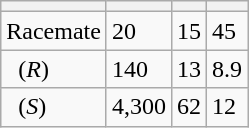<table class="wikitable floatleft">
<tr>
<th></th>
<th></th>
<th></th>
<th></th>
</tr>
<tr>
<td>Racemate</td>
<td>20</td>
<td>15</td>
<td>45</td>
</tr>
<tr>
<td>  (<em>R</em>)</td>
<td>140</td>
<td>13</td>
<td>8.9</td>
</tr>
<tr>
<td>  (<em>S</em>)</td>
<td>4,300</td>
<td>62</td>
<td>12</td>
</tr>
</table>
